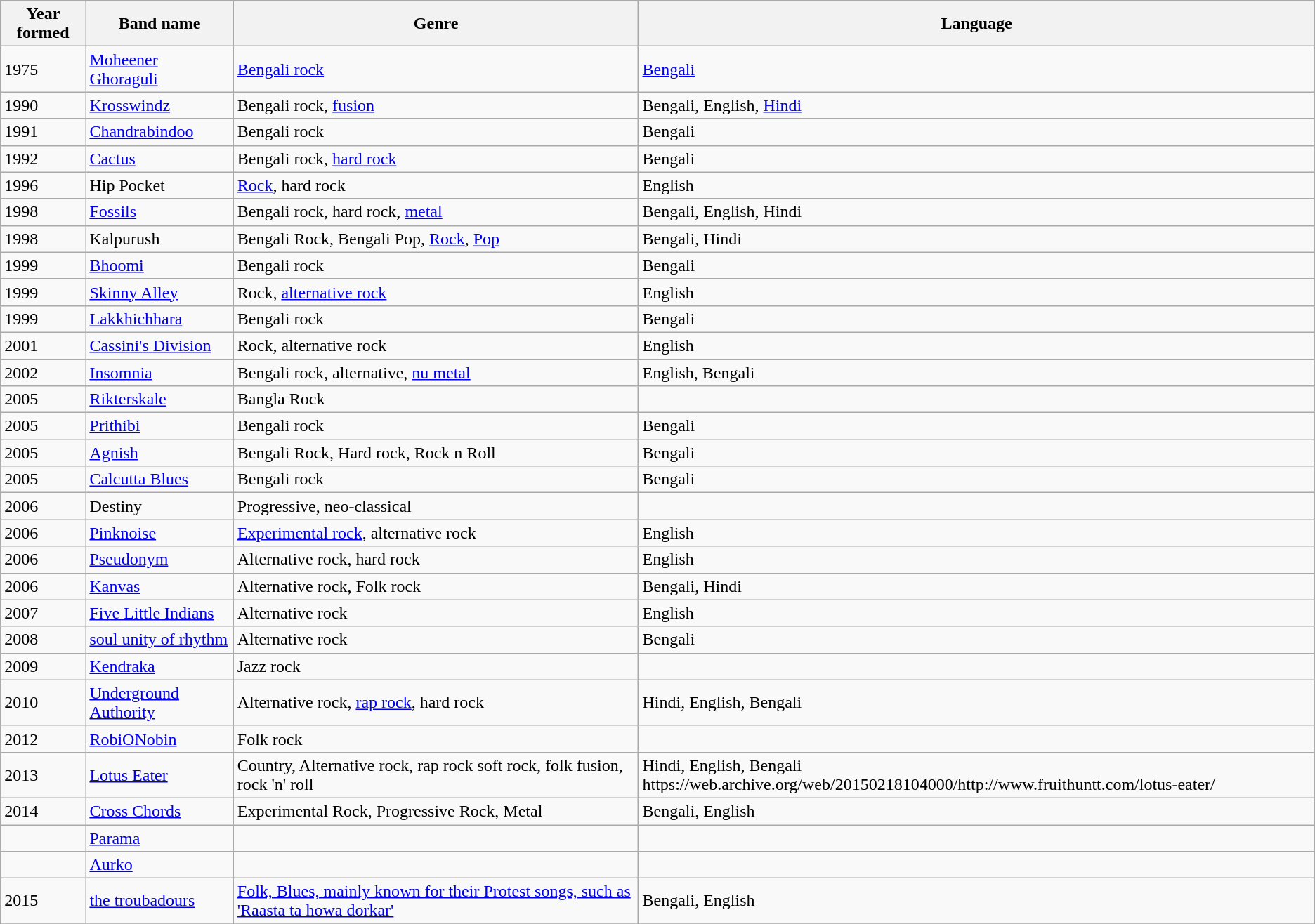<table class="wikitable">
<tr>
<th>Year formed</th>
<th>Band name</th>
<th>Genre</th>
<th>Language</th>
</tr>
<tr>
<td>1975</td>
<td><a href='#'>Moheener Ghoraguli</a></td>
<td><a href='#'>Bengali rock</a></td>
<td><a href='#'>Bengali</a></td>
</tr>
<tr>
<td>1990</td>
<td><a href='#'>Krosswindz</a></td>
<td>Bengali rock, <a href='#'>fusion</a></td>
<td>Bengali, English, <a href='#'>Hindi</a></td>
</tr>
<tr>
<td>1991</td>
<td><a href='#'>Chandrabindoo</a></td>
<td>Bengali rock</td>
<td>Bengali</td>
</tr>
<tr>
<td>1992</td>
<td><a href='#'>Cactus</a></td>
<td>Bengali rock, <a href='#'>hard rock</a></td>
<td>Bengali</td>
</tr>
<tr>
<td>1996</td>
<td>Hip Pocket</td>
<td><a href='#'>Rock</a>, hard rock</td>
<td>English</td>
</tr>
<tr>
<td>1998</td>
<td><a href='#'>Fossils</a></td>
<td>Bengali rock, hard rock, <a href='#'>metal</a></td>
<td>Bengali, English, Hindi</td>
</tr>
<tr>
<td>1998</td>
<td>Kalpurush</td>
<td>Bengali Rock, Bengali Pop, <a href='#'>Rock</a>, <a href='#'>Pop</a></td>
<td>Bengali, Hindi</td>
</tr>
<tr>
<td>1999</td>
<td><a href='#'>Bhoomi</a></td>
<td>Bengali rock</td>
<td>Bengali</td>
</tr>
<tr>
<td>1999</td>
<td><a href='#'>Skinny Alley</a></td>
<td>Rock, <a href='#'>alternative rock</a></td>
<td>English</td>
</tr>
<tr>
<td>1999</td>
<td><a href='#'>Lakkhichhara</a></td>
<td>Bengali rock</td>
<td>Bengali</td>
</tr>
<tr>
<td>2001</td>
<td><a href='#'>Cassini's Division</a></td>
<td>Rock, alternative rock</td>
<td>English</td>
</tr>
<tr>
<td>2002</td>
<td><a href='#'>Insomnia</a></td>
<td>Bengali rock, alternative, <a href='#'>nu metal</a></td>
<td>English, Bengali</td>
</tr>
<tr>
<td>2005</td>
<td><a href='#'>Rikterskale</a></td>
<td>Bangla Rock</td>
</tr>
<tr>
<td>2005</td>
<td><a href='#'>Prithibi</a></td>
<td>Bengali rock</td>
<td>Bengali</td>
</tr>
<tr>
<td>2005</td>
<td><a href='#'>Agnish</a></td>
<td>Bengali Rock, Hard rock, Rock n Roll</td>
<td>Bengali</td>
</tr>
<tr>
<td>2005</td>
<td><a href='#'>Calcutta Blues</a></td>
<td>Bengali rock</td>
<td>Bengali</td>
</tr>
<tr>
<td>2006</td>
<td>Destiny</td>
<td>Progressive, neo-classical</td>
<td></td>
</tr>
<tr>
<td>2006</td>
<td><a href='#'>Pinknoise</a></td>
<td><a href='#'>Experimental rock</a>, alternative rock</td>
<td>English</td>
</tr>
<tr>
<td>2006</td>
<td><a href='#'>Pseudonym</a></td>
<td>Alternative rock, hard rock</td>
<td>English</td>
</tr>
<tr>
<td>2006</td>
<td><a href='#'>Kanvas</a></td>
<td>Alternative rock, Folk rock</td>
<td>Bengali, Hindi</td>
</tr>
<tr>
<td>2007</td>
<td><a href='#'>Five Little Indians</a></td>
<td>Alternative rock</td>
<td>English</td>
</tr>
<tr>
<td>2008</td>
<td><a href='#'>soul unity of rhythm</a></td>
<td>Alternative rock</td>
<td>Bengali</td>
</tr>
<tr>
<td>2009</td>
<td><a href='#'>Kendraka</a></td>
<td>Jazz rock</td>
</tr>
<tr>
<td>2010</td>
<td><a href='#'>Underground Authority</a></td>
<td>Alternative rock, <a href='#'>rap rock</a>, hard rock</td>
<td>Hindi, English, Bengali</td>
</tr>
<tr>
<td>2012</td>
<td><a href='#'>RobiONobin</a></td>
<td>Folk rock</td>
</tr>
<tr>
<td>2013</td>
<td><a href='#'>Lotus Eater</a></td>
<td>Country, Alternative rock, rap rock soft rock, folk fusion, rock 'n' roll</td>
<td>Hindi, English, Bengali https://web.archive.org/web/20150218104000/http://www.fruithuntt.com/lotus-eater/</td>
</tr>
<tr>
<td>2014</td>
<td><a href='#'>Cross Chords</a></td>
<td>Experimental Rock, Progressive Rock, Metal</td>
<td>Bengali, English</td>
</tr>
<tr>
<td></td>
<td><a href='#'>Parama</a></td>
<td></td>
<td></td>
</tr>
<tr>
<td></td>
<td><a href='#'>Aurko</a></td>
<td></td>
<td></td>
</tr>
<tr>
<td>2015</td>
<td><a href='#'>the troubadours</a></td>
<td><a href='#'>Folk, Blues, mainly known for their Protest songs, such as 'Raasta ta howa dorkar'</a></td>
<td>Bengali, English</td>
</tr>
<tr>
</tr>
</table>
